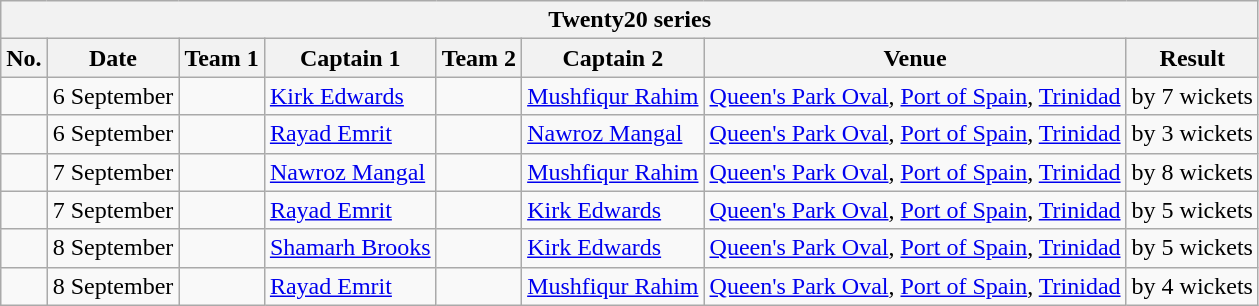<table class="wikitable">
<tr>
<th colspan="9">Twenty20 series</th>
</tr>
<tr>
<th>No.</th>
<th>Date</th>
<th>Team 1</th>
<th>Captain 1</th>
<th>Team 2</th>
<th>Captain 2</th>
<th>Venue</th>
<th>Result</th>
</tr>
<tr>
<td></td>
<td>6 September</td>
<td></td>
<td><a href='#'>Kirk Edwards</a></td>
<td></td>
<td><a href='#'>Mushfiqur Rahim</a></td>
<td><a href='#'>Queen's Park Oval</a>, <a href='#'>Port of Spain</a>, <a href='#'>Trinidad</a></td>
<td> by 7 wickets</td>
</tr>
<tr>
<td></td>
<td>6 September</td>
<td></td>
<td><a href='#'>Rayad Emrit</a></td>
<td></td>
<td><a href='#'>Nawroz Mangal</a></td>
<td><a href='#'>Queen's Park Oval</a>, <a href='#'>Port of Spain</a>, <a href='#'>Trinidad</a></td>
<td> by 3 wickets</td>
</tr>
<tr>
<td></td>
<td>7 September</td>
<td></td>
<td><a href='#'>Nawroz Mangal</a></td>
<td></td>
<td><a href='#'>Mushfiqur Rahim</a></td>
<td><a href='#'>Queen's Park Oval</a>, <a href='#'>Port of Spain</a>, <a href='#'>Trinidad</a></td>
<td> by 8 wickets</td>
</tr>
<tr>
<td></td>
<td>7 September</td>
<td></td>
<td><a href='#'>Rayad Emrit</a></td>
<td></td>
<td><a href='#'>Kirk Edwards</a></td>
<td><a href='#'>Queen's Park Oval</a>, <a href='#'>Port of Spain</a>, <a href='#'>Trinidad</a></td>
<td> by 5 wickets</td>
</tr>
<tr>
<td></td>
<td>8 September</td>
<td></td>
<td><a href='#'>Shamarh Brooks</a></td>
<td></td>
<td><a href='#'>Kirk Edwards</a></td>
<td><a href='#'>Queen's Park Oval</a>, <a href='#'>Port of Spain</a>, <a href='#'>Trinidad</a></td>
<td> by 5 wickets</td>
</tr>
<tr>
<td></td>
<td>8 September</td>
<td></td>
<td><a href='#'>Rayad Emrit</a></td>
<td></td>
<td><a href='#'>Mushfiqur Rahim</a></td>
<td><a href='#'>Queen's Park Oval</a>, <a href='#'>Port of Spain</a>, <a href='#'>Trinidad</a></td>
<td> by 4 wickets</td>
</tr>
</table>
